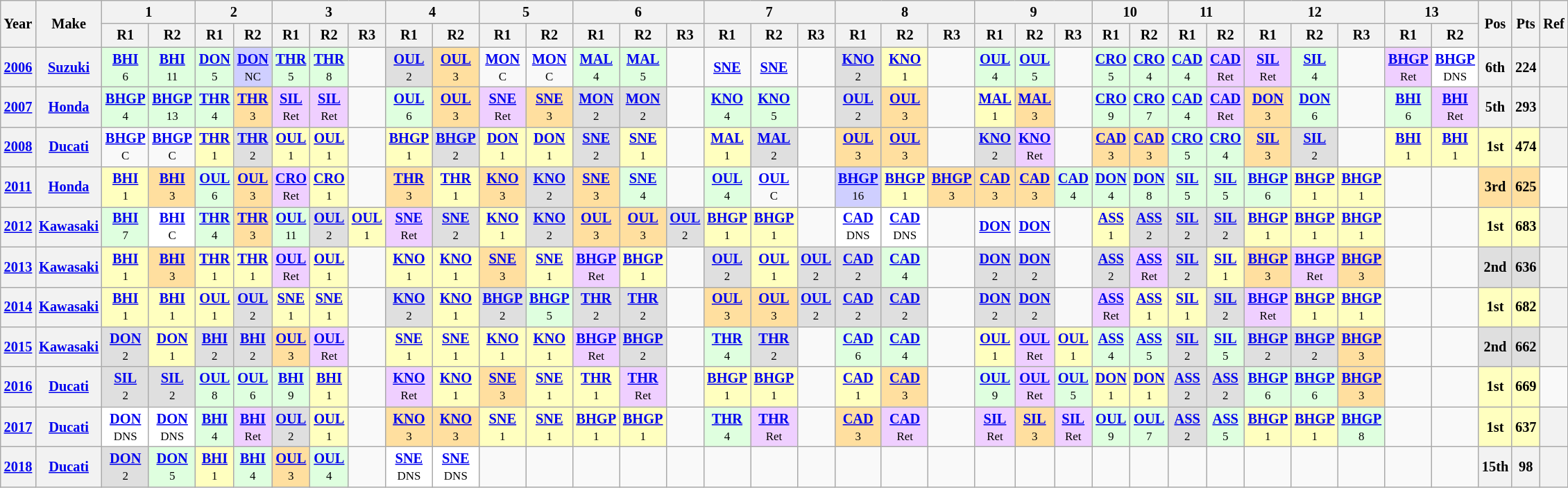<table class="wikitable" style="text-align:center; font-size:85%">
<tr>
<th valign="middle" rowspan=2>Year</th>
<th valign="middle" rowspan=2>Make</th>
<th colspan=2>1</th>
<th colspan=2>2</th>
<th colspan=3>3</th>
<th colspan=2>4</th>
<th colspan=2>5</th>
<th colspan=3>6</th>
<th colspan=3>7</th>
<th colspan=3>8</th>
<th colspan=3>9</th>
<th colspan=2>10</th>
<th colspan=2>11</th>
<th colspan=3>12</th>
<th colspan=2>13</th>
<th rowspan=2>Pos</th>
<th rowspan=2>Pts</th>
<th rowspan=2>Ref</th>
</tr>
<tr>
<th>R1</th>
<th>R2</th>
<th>R1</th>
<th>R2</th>
<th>R1</th>
<th>R2</th>
<th>R3</th>
<th>R1</th>
<th>R2</th>
<th>R1</th>
<th>R2</th>
<th>R1</th>
<th>R2</th>
<th>R3</th>
<th>R1</th>
<th>R2</th>
<th>R3</th>
<th>R1</th>
<th>R2</th>
<th>R3</th>
<th>R1</th>
<th>R2</th>
<th>R3</th>
<th>R1</th>
<th>R2</th>
<th>R1</th>
<th>R2</th>
<th>R1</th>
<th>R2</th>
<th>R3</th>
<th>R1</th>
<th>R2</th>
</tr>
<tr>
<th><a href='#'>2006</a></th>
<th><a href='#'>Suzuki</a></th>
<td style="background:#DFFFDF;"><strong><a href='#'>BHI</a></strong><br><small>6</small></td>
<td style="background:#DFFFDF;"><strong><a href='#'>BHI</a></strong><br><small>11</small></td>
<td style="background:#DFFFDF;"><strong><a href='#'>DON</a></strong><br><small>5</small></td>
<td style="background:#CFCFFF;"><strong><a href='#'>DON</a></strong><br><small>NC</small></td>
<td style="background:#DFFFDF;"><strong><a href='#'>THR</a></strong><br><small>5</small></td>
<td style="background:#DFFFDF;"><strong><a href='#'>THR</a></strong><br><small>8</small></td>
<td></td>
<td style="background:#DFDFDF;"><strong><a href='#'>OUL</a></strong><br><small>2</small></td>
<td style="background:#FFDF9F;"><strong><a href='#'>OUL</a></strong><br><small>3</small></td>
<td><strong><a href='#'>MON</a></strong><br><small>C</small></td>
<td><strong><a href='#'>MON</a></strong><br><small>C</small></td>
<td style="background:#DFFFDF;"><strong><a href='#'>MAL</a></strong><br><small>4</small></td>
<td style="background:#DFFFDF;"><strong><a href='#'>MAL</a></strong><br><small>5</small></td>
<td></td>
<td><strong><a href='#'>SNE</a></strong><br><small></small></td>
<td><strong><a href='#'>SNE</a></strong><br><small></small></td>
<td></td>
<td style="background:#DFDFDF;"><strong><a href='#'>KNO</a></strong><br><small>2</small></td>
<td style="background:#FFFFBF;"><strong><a href='#'>KNO</a></strong><br><small>1</small></td>
<td></td>
<td style="background:#DFFFDF;"><strong><a href='#'>OUL</a></strong><br><small>4</small></td>
<td style="background:#DFFFDF;"><strong><a href='#'>OUL</a></strong><br><small>5</small></td>
<td></td>
<td style="background:#DFFFDF;"><strong><a href='#'>CRO</a></strong><br><small>5</small></td>
<td style="background:#DFFFDF;"><strong><a href='#'>CRO</a></strong><br><small>4</small></td>
<td style="background:#DFFFDF;"><strong><a href='#'>CAD</a></strong><br><small>4</small></td>
<td style="background:#EFCFFF;"><strong><a href='#'>CAD</a></strong><br><small>Ret</small></td>
<td style="background:#EFCFFF;"><strong><a href='#'>SIL</a></strong><br><small>Ret</small></td>
<td style="background:#DFFFDF;"><strong><a href='#'>SIL</a></strong><br><small>4</small></td>
<td></td>
<td style="background:#EFCFFF;"><strong><a href='#'>BHGP</a></strong><br><small>Ret</small></td>
<td style="background:#FFFFFF;"><strong><a href='#'>BHGP</a></strong><br><small>DNS</small></td>
<th>6th</th>
<th>224</th>
<th></th>
</tr>
<tr>
<th><a href='#'>2007</a></th>
<th><a href='#'>Honda</a></th>
<td style="background:#DFFFDF;"><strong><a href='#'>BHGP</a></strong><br><small>4</small></td>
<td style="background:#DFFFDF;"><strong><a href='#'>BHGP</a></strong><br><small>13</small></td>
<td style="background:#DFFFDF;"><strong><a href='#'>THR</a></strong><br><small>4</small></td>
<td style="background:#FFDF9F;"><strong><a href='#'>THR</a></strong><br><small>3</small></td>
<td style="background:#EFCFFF;"><strong><a href='#'>SIL</a></strong><br><small>Ret</small></td>
<td style="background:#EFCFFF;"><strong><a href='#'>SIL</a></strong><br><small>Ret</small></td>
<td></td>
<td style="background:#DFFFDF;"><strong><a href='#'>OUL</a></strong><br><small>6</small></td>
<td style="background:#FFDF9F;"><strong><a href='#'>OUL</a></strong><br><small>3</small></td>
<td style="background:#EFCFFF;"><strong><a href='#'>SNE</a></strong><br><small>Ret</small></td>
<td style="background:#FFDF9F;"><strong><a href='#'>SNE</a></strong><br><small>3</small></td>
<td style="background:#DFDFDF;"><strong><a href='#'>MON</a></strong><br><small>2</small></td>
<td style="background:#DFDFDF;"><strong><a href='#'>MON</a></strong><br><small>2</small></td>
<td></td>
<td style="background:#DFFFDF;"><strong><a href='#'>KNO</a></strong><br><small>4</small></td>
<td style="background:#DFFFDF;"><strong><a href='#'>KNO</a></strong><br><small>5</small></td>
<td></td>
<td style="background:#DFDFDF;"><strong><a href='#'>OUL</a></strong><br><small>2</small></td>
<td style="background:#FFDF9F;"><strong><a href='#'>OUL</a></strong><br><small>3</small></td>
<td></td>
<td style="background:#FFFFBF;"><strong><a href='#'>MAL</a></strong><br><small>1</small></td>
<td style="background:#FFDF9F;"><strong><a href='#'>MAL</a></strong><br><small>3</small></td>
<td></td>
<td style="background:#DFFFDF;"><strong><a href='#'>CRO</a></strong><br><small>9</small></td>
<td style="background:#DFFFDF;"><strong><a href='#'>CRO</a></strong><br><small>7</small></td>
<td style="background:#DFFFDF;"><strong><a href='#'>CAD</a></strong><br><small>4</small></td>
<td style="background:#EFCFFF;"><strong><a href='#'>CAD</a></strong><br><small>Ret</small></td>
<td style="background:#FFDF9F;"><strong><a href='#'>DON</a></strong><br><small>3</small></td>
<td style="background:#DFFFDF;"><strong><a href='#'>DON</a></strong><br><small>6</small></td>
<td></td>
<td style="background:#DFFFDF;"><strong><a href='#'>BHI</a></strong><br><small>6</small></td>
<td style="background:#EFCFFF;"><strong><a href='#'>BHI</a></strong><br><small>Ret</small></td>
<th>5th</th>
<th>293</th>
<th></th>
</tr>
<tr>
<th><a href='#'>2008</a></th>
<th><a href='#'>Ducati</a></th>
<td><strong><a href='#'>BHGP</a></strong><br><small>C</small></td>
<td><strong><a href='#'>BHGP</a></strong><br><small>C</small></td>
<td style="background:#FFFFBF;"><strong><a href='#'>THR</a></strong><br><small>1</small></td>
<td style="background:#DFDFDF;"><strong><a href='#'>THR</a></strong><br><small>2</small></td>
<td style="background:#FFFFBF;"><strong><a href='#'>OUL</a></strong><br><small>1</small></td>
<td style="background:#FFFFBF;"><strong><a href='#'>OUL</a></strong><br><small>1</small></td>
<td></td>
<td style="background:#FFFFBF;"><strong><a href='#'>BHGP</a></strong><br><small>1</small></td>
<td style="background:#DFDFDF;"><strong><a href='#'>BHGP</a></strong><br><small>2</small></td>
<td style="background:#FFFFBF;"><strong><a href='#'>DON</a></strong><br><small>1</small></td>
<td style="background:#FFFFBF;"><strong><a href='#'>DON</a></strong><br><small>1</small></td>
<td style="background:#DFDFDF;"><strong><a href='#'>SNE</a></strong><br><small>2</small></td>
<td style="background:#FFFFBF;"><strong><a href='#'>SNE</a></strong><br><small>1</small></td>
<td></td>
<td style="background:#FFFFBF;"><strong><a href='#'>MAL</a></strong><br><small>1</small></td>
<td style="background:#DFDFDF;"><strong><a href='#'>MAL</a></strong><br><small>2</small></td>
<td></td>
<td style="background:#FFDF9F;"><strong><a href='#'>OUL</a></strong><br><small>3</small></td>
<td style="background:#FFDF9F;"><strong><a href='#'>OUL</a></strong><br><small>3</small></td>
<td></td>
<td style="background:#DFDFDF;"><strong><a href='#'>KNO</a></strong><br><small>2</small></td>
<td style="background:#EFCFFF;"><strong><a href='#'>KNO</a></strong><br><small>Ret</small></td>
<td></td>
<td style="background:#FFDF9F;"><strong><a href='#'>CAD</a></strong><br><small>3</small></td>
<td style="background:#FFDF9F;"><strong><a href='#'>CAD</a></strong><br><small>3</small></td>
<td style="background:#DFFFDF;"><strong><a href='#'>CRO</a></strong><br><small>5</small></td>
<td style="background:#DFFFDF;"><strong><a href='#'>CRO</a></strong><br><small>4</small></td>
<td style="background:#FFDF9F;"><strong><a href='#'>SIL</a></strong><br><small>3</small></td>
<td style="background:#DFDFDF;"><strong><a href='#'>SIL</a></strong><br><small>2</small></td>
<td></td>
<td style="background:#FFFFBF;"><strong><a href='#'>BHI</a></strong><br><small>1</small></td>
<td style="background:#FFFFBF;"><strong><a href='#'>BHI</a></strong><br><small>1</small></td>
<td style="background:#FFFFBF;"><strong>1st</strong></td>
<td style="background:#FFFFBF;"><strong>474</strong></td>
<th></th>
</tr>
<tr>
<th><a href='#'>2011</a></th>
<th><a href='#'>Honda</a></th>
<td style="background:#ffffbf;"><strong><a href='#'>BHI</a></strong><br><small>1</small></td>
<td style="background:#ffdf9f;"><strong><a href='#'>BHI</a></strong><br><small>3</small></td>
<td style="background:#DFFFDF;"><strong><a href='#'>OUL</a></strong><br><small>6</small></td>
<td style="background:#FFDF9F;"><strong><a href='#'>OUL</a></strong><br><small>3</small></td>
<td style="background:#EFCFFF;"><strong><a href='#'>CRO</a></strong><br><small>Ret</small></td>
<td style="background:#ffffbf;"><strong><a href='#'>CRO</a></strong><br><small>1</small></td>
<td></td>
<td style="background:#FFDF9F;"><strong><a href='#'>THR</a></strong><br><small>3</small></td>
<td style="background:#ffffbf;"><strong><a href='#'>THR</a></strong><br><small>1</small></td>
<td style="background:#FFDF9F;"><strong><a href='#'>KNO</a></strong><br><small>3</small></td>
<td style="background:#DFDFDF;"><strong><a href='#'>KNO</a></strong><br><small>2</small></td>
<td style="background:#FFDF9F;"><strong><a href='#'>SNE</a></strong><br><small>3</small></td>
<td style="background:#DFFFDF;"><strong><a href='#'>SNE</a></strong><br><small>4</small></td>
<td></td>
<td style="background:#DFFFDF;"><strong><a href='#'>OUL</a></strong><br><small>4</small></td>
<td><strong><a href='#'>OUL</a></strong><br><small>C</small></td>
<td></td>
<td style="background:#CFCFFF;"><strong><a href='#'>BHGP</a></strong><br><small>16</small></td>
<td style="background:#ffffbf;"><strong><a href='#'>BHGP</a></strong><br><small>1</small></td>
<td style="background:#FFDF9F;"><strong><a href='#'>BHGP</a></strong><br><small>3</small></td>
<td style="background:#FFDF9F;"><strong><a href='#'>CAD</a></strong><br><small>3</small></td>
<td style="background:#FFDF9F;"><strong><a href='#'>CAD</a></strong><br><small>3</small></td>
<td style="background:#DFFFDF;"><strong><a href='#'>CAD</a></strong><br><small>4</small></td>
<td style="background:#DFFFDF;"><strong><a href='#'>DON</a></strong><br><small>4</small></td>
<td style="background:#DFFFDF;"><strong><a href='#'>DON</a></strong><br><small>8</small></td>
<td style="background:#DFFFDF;"><strong><a href='#'>SIL</a></strong><br><small>5</small></td>
<td style="background:#DFFFDF;"><strong><a href='#'>SIL</a></strong><br><small>5</small></td>
<td style="background:#DFFFDF;"><strong><a href='#'>BHGP</a></strong><br><small>6</small></td>
<td style="background:#ffffbf;"><strong><a href='#'>BHGP</a></strong><br><small>1</small></td>
<td style="background:#ffffbf;"><strong><a href='#'>BHGP</a></strong><br><small>1</small></td>
<td></td>
<td></td>
<td style="background:#FFDF9F;"><strong>3rd</strong></td>
<td style="background:#FFDF9F;"><strong>625</strong></td>
<td></td>
</tr>
<tr>
<th><a href='#'>2012</a></th>
<th><a href='#'>Kawasaki</a></th>
<td style="background:#DFFFDF;"><strong><a href='#'>BHI</a></strong><br><small>7</small></td>
<td style="background:#ffffff;"><strong><a href='#'>BHI</a></strong><br><small>C</small></td>
<td style="background:#DFFFDF;"><strong><a href='#'>THR</a></strong><br><small>4</small></td>
<td style="background:#FFDF9F;"><strong><a href='#'>THR</a></strong><br><small>3</small></td>
<td style="background:#DFFFDF;"><strong><a href='#'>OUL</a></strong><br><small>11</small></td>
<td style="background:#DFDFDF;"><strong><a href='#'>OUL</a></strong><br><small>2</small></td>
<td style="background:#FFFFBF;"><strong><a href='#'>OUL</a></strong><br><small>1</small></td>
<td style="background:#EFCFFF;"><strong><a href='#'>SNE</a></strong><br><small>Ret</small></td>
<td style="background:#DFDFDF;"><strong><a href='#'>SNE</a></strong><br><small>2</small></td>
<td style="background:#FFFFBF;"><strong><a href='#'>KNO</a></strong><br><small>1</small></td>
<td style="background:#DFDFDF;"><strong><a href='#'>KNO</a></strong><br><small>2</small></td>
<td style="background:#FFDF9F;"><strong><a href='#'>OUL</a></strong><br><small>3</small></td>
<td style="background:#FFDF9F;"><strong><a href='#'>OUL</a></strong><br><small>3</small></td>
<td style="background:#DFDFDF;"><strong><a href='#'>OUL</a></strong><br><small>2</small></td>
<td style="background:#FFFFBF;"><strong><a href='#'>BHGP</a></strong><br><small>1</small></td>
<td style="background:#FFFFBF;"><strong><a href='#'>BHGP</a></strong><br><small>1</small></td>
<td></td>
<td style="background:#FFFFFF;"><strong><a href='#'>CAD</a></strong><br><small>DNS</small></td>
<td style="background:#FFFFFF;"><strong><a href='#'>CAD</a></strong><br><small>DNS</small></td>
<td></td>
<td><strong><a href='#'>DON</a></strong><br><small> </small></td>
<td><strong><a href='#'>DON</a></strong><br><small> </small></td>
<td></td>
<td style="background:#FFFFBF;"><strong><a href='#'>ASS</a></strong><br><small>1</small></td>
<td style="background:#DFDFDF;"><strong><a href='#'>ASS</a></strong><br><small>2</small></td>
<td style="background:#DFDFDF;"><strong><a href='#'>SIL</a></strong><br><small>2</small></td>
<td style="background:#DFDFDF;"><strong><a href='#'>SIL</a></strong><br><small>2</small></td>
<td style="background:#FFFFBF;"><strong><a href='#'>BHGP</a></strong><br><small>1</small></td>
<td style="background:#FFFFBF;"><strong><a href='#'>BHGP</a></strong><br><small>1</small></td>
<td style="background:#FFFFBF;"><strong><a href='#'>BHGP</a></strong><br><small>1</small></td>
<td></td>
<td></td>
<td style="background:#FFFFBF;"><strong>1st</strong></td>
<td style="background:#FFFFBF;"><strong>683</strong></td>
<th></th>
</tr>
<tr>
<th><a href='#'>2013</a></th>
<th><a href='#'>Kawasaki</a></th>
<td style="background:#FFFFBF;"><strong><a href='#'>BHI</a></strong><br><small>1</small></td>
<td style="background:#FFDF9F;"><strong><a href='#'>BHI</a></strong><br><small>3</small></td>
<td style="background:#FFFFBF;"><strong><a href='#'>THR</a></strong><br><small>1</small></td>
<td style="background:#FFFFBF;"><strong><a href='#'>THR</a></strong><br><small>1</small></td>
<td style="background:#EFCFFF;"><strong><a href='#'>OUL</a></strong><br><small>Ret</small></td>
<td style="background:#FFFFBF;"><strong><a href='#'>OUL</a></strong><br><small>1</small></td>
<td></td>
<td style="background:#FFFFBF;"><strong><a href='#'>KNO</a></strong><br><small>1</small></td>
<td style="background:#FFFFBF;"><strong><a href='#'>KNO</a></strong><br><small>1</small></td>
<td style="background:#FFDF9F;"><strong><a href='#'>SNE</a></strong><br><small>3</small></td>
<td style="background:#FFFFBF;"><strong><a href='#'>SNE</a></strong><br><small>1</small></td>
<td style="background:#EFCFFF;"><strong><a href='#'>BHGP</a></strong><br><small>Ret</small></td>
<td style="background:#FFFFBF;"><strong><a href='#'>BHGP</a></strong><br><small>1</small></td>
<td></td>
<td style="background:#DFDFDF;"><strong><a href='#'>OUL</a></strong><br><small>2</small></td>
<td style="background:#FFFFBF;"><strong><a href='#'>OUL</a></strong><br><small>1</small></td>
<td style="background:#DFDFDF;"><strong><a href='#'>OUL</a></strong><br><small>2</small></td>
<td style="background:#DFDFDF;"><strong><a href='#'>CAD</a></strong><br><small>2</small></td>
<td style="background:#DFFFDF;"><strong><a href='#'>CAD</a></strong><br><small>4</small></td>
<td></td>
<td style="background:#DFDFDF;"><strong><a href='#'>DON</a></strong><br><small>2</small></td>
<td style="background:#DFDFDF;"><strong><a href='#'>DON</a></strong><br><small>2</small></td>
<td></td>
<td style="background:#DFDFDF;"><strong><a href='#'>ASS</a></strong><br><small>2</small></td>
<td style="background:#EFCFFF;"><strong><a href='#'>ASS</a></strong><br><small>Ret</small></td>
<td style="background:#DFDFDF;"><strong><a href='#'>SIL</a></strong><br><small>2</small></td>
<td style="background:#FFFFBF;"><strong><a href='#'>SIL</a></strong><br><small>1</small></td>
<td style="background:#FFDF9F;"><strong><a href='#'>BHGP</a></strong><br><small>3</small></td>
<td style="background:#EFCFFF;"><strong><a href='#'>BHGP</a></strong><br><small>Ret</small></td>
<td style="background:#FFDF9F;"><strong><a href='#'>BHGP</a></strong><br><small>3</small></td>
<td></td>
<td></td>
<td style="background:#DFDFDF;"><strong>2nd</strong></td>
<td style="background:#DFDFDF;"><strong>636</strong></td>
<th></th>
</tr>
<tr>
<th><a href='#'>2014</a></th>
<th><a href='#'>Kawasaki</a></th>
<td style="background:#FFFFBF;"><strong><a href='#'>BHI</a></strong><br><small>1</small></td>
<td style="background:#FFFFBF;"><strong><a href='#'>BHI</a></strong><br><small>1</small></td>
<td style="background:#FFFFBF;"><strong><a href='#'>OUL</a></strong><br><small>1</small></td>
<td style="background:#DFDFDF;"><strong><a href='#'>OUL</a></strong><br><small>2</small></td>
<td style="background:#FFFFBF;"><strong><a href='#'>SNE</a></strong><br><small>1</small></td>
<td style="background:#FFFFBF;"><strong><a href='#'>SNE</a></strong><br><small>1</small></td>
<td></td>
<td style="background:#DFDFDF;"><strong><a href='#'>KNO</a></strong><br><small>2</small></td>
<td style="background:#FFFFBF;"><strong><a href='#'>KNO</a></strong><br><small>1</small></td>
<td style="background:#DFDFDF;"><strong><a href='#'>BHGP</a></strong><br><small>2</small></td>
<td style="background:#DFFFDF;"><strong><a href='#'>BHGP</a></strong><br><small>5</small></td>
<td style="background:#DFDFDF;"><strong><a href='#'>THR</a></strong><br><small>2</small></td>
<td style="background:#DFDFDF;"><strong><a href='#'>THR</a></strong><br><small>2</small></td>
<td></td>
<td style="background:#FFDF9F;"><strong><a href='#'>OUL</a></strong><br><small>3</small></td>
<td style="background:#FFDF9F;"><strong><a href='#'>OUL</a></strong><br><small>3</small></td>
<td style="background:#DFDFDF;"><strong><a href='#'>OUL</a></strong><br><small>2</small></td>
<td style="background:#DFDFDF;"><strong><a href='#'>CAD</a></strong><br><small>2</small></td>
<td style="background:#DFDFDF;"><strong><a href='#'>CAD</a></strong><br><small>2</small></td>
<td></td>
<td style="background:#DFDFDF;"><strong><a href='#'>DON</a></strong><br><small>2</small></td>
<td style="background:#DFDFDF;"><strong><a href='#'>DON</a></strong><br><small>2</small></td>
<td></td>
<td style="background:#EFCFFF;"><strong><a href='#'>ASS</a></strong><br><small>Ret</small></td>
<td style="background:#FFFFBF;"><strong><a href='#'>ASS</a></strong><br><small>1</small></td>
<td style="background:#FFFFBF;"><strong><a href='#'>SIL</a></strong><br><small>1</small></td>
<td style="background:#DFDFDF;"><strong><a href='#'>SIL</a></strong><br><small>2</small></td>
<td style="background:#EFCFFF;"><strong><a href='#'>BHGP</a></strong><br><small>Ret</small></td>
<td style="background:#FFFFBF;"><strong><a href='#'>BHGP</a></strong><br><small>1</small></td>
<td style="background:#FFFFBF;"><strong><a href='#'>BHGP</a></strong><br><small>1</small></td>
<td></td>
<td></td>
<td style="background:#FFFFBF;"><strong>1st</strong></td>
<td style="background:#FFFFBF;"><strong>682</strong></td>
<th></th>
</tr>
<tr>
<th><a href='#'>2015</a></th>
<th><a href='#'>Kawasaki</a></th>
<td style="background:#DFDFDF;"><strong><a href='#'>DON</a></strong><br><small>2</small></td>
<td style="background:#FFFFBF;"><strong><a href='#'>DON</a></strong><br><small>1</small></td>
<td style="background:#DFDFDF;"><strong><a href='#'>BHI</a></strong><br><small>2</small></td>
<td style="background:#DFDFDF;"><strong><a href='#'>BHI</a></strong><br><small>2</small></td>
<td style="background:#FFDF9F;"><strong><a href='#'>OUL</a></strong><br><small>3</small></td>
<td style="background:#EFCFFF;"><strong><a href='#'>OUL</a></strong><br><small>Ret</small></td>
<td></td>
<td style="background:#FFFFBF;"><strong><a href='#'>SNE</a></strong><br><small>1</small></td>
<td style="background:#FFFFBF;"><strong><a href='#'>SNE</a></strong><br><small>1</small></td>
<td style="background:#FFFFBF;"><strong><a href='#'>KNO</a></strong><br><small>1</small></td>
<td style="background:#FFFFBF;"><strong><a href='#'>KNO</a></strong><br><small>1</small></td>
<td style="background:#EFCFFF;"><strong><a href='#'>BHGP</a></strong><br><small>Ret</small></td>
<td style="background:#DFDFDF;"><strong><a href='#'>BHGP</a></strong><br><small>2</small></td>
<td></td>
<td style="background:#DFFFDF;"><strong><a href='#'>THR</a></strong><br><small>4</small></td>
<td style="background:#DFDFDF;"><strong><a href='#'>THR</a></strong><br><small>2</small></td>
<td></td>
<td style="background:#DFFFDF;"><strong><a href='#'>CAD</a></strong><br><small>6</small></td>
<td style="background:#DFFFDF;"><strong><a href='#'>CAD</a></strong><br><small>4</small></td>
<td></td>
<td style="background:#FFFFBF;"><strong><a href='#'>OUL</a></strong><br><small>1</small></td>
<td style="background:#EFCFFF;"><strong><a href='#'>OUL</a></strong><br><small>Ret</small></td>
<td style="background:#FFFFBF;"><strong><a href='#'>OUL</a></strong><br><small>1</small></td>
<td style="background:#DFFFDF;"><strong><a href='#'>ASS</a></strong><br><small>4</small></td>
<td style="background:#DFFFDF;"><strong><a href='#'>ASS</a></strong><br><small>5</small></td>
<td style="background:#DFDFDF;"><strong><a href='#'>SIL</a></strong><br><small>2</small></td>
<td style="background:#DFFFDF;"><strong><a href='#'>SIL</a></strong><br><small>5</small></td>
<td style="background:#DFDFDF;"><strong><a href='#'>BHGP</a></strong><br><small>2</small></td>
<td style="background:#DFDFDF;"><strong><a href='#'>BHGP</a></strong><br><small>2</small></td>
<td style="background:#FFDF9F;"><strong><a href='#'>BHGP</a></strong><br><small>3</small></td>
<td></td>
<td></td>
<td style="background:#DFDFDF;"><strong>2nd</strong></td>
<td style="background:#DFDFDF;"><strong>662</strong></td>
<th></th>
</tr>
<tr>
<th><a href='#'>2016</a></th>
<th><a href='#'>Ducati</a></th>
<td style="background:#DFDFDF;"><strong><a href='#'>SIL</a></strong><br><small>2</small></td>
<td style="background:#DFDFDF;"><strong><a href='#'>SIL</a></strong><br><small>2</small></td>
<td style="background:#DFFFDF;"><strong><a href='#'>OUL</a></strong><br><small>8</small></td>
<td style="background:#DFFFDF;"><strong><a href='#'>OUL</a></strong><br><small>6</small></td>
<td style="background:#DFFFDF;"><strong><a href='#'>BHI</a></strong><br><small>9</small></td>
<td style="background:#FFFFBF;"><strong><a href='#'>BHI</a></strong><br><small>1</small></td>
<td></td>
<td style="background:#EFCFFF;"><strong><a href='#'>KNO</a></strong><br><small>Ret</small></td>
<td style="background:#FFFFBF;"><strong><a href='#'>KNO</a></strong><br><small>1</small></td>
<td style="background:#FFDF9F;"><strong><a href='#'>SNE</a></strong><br><small>3</small></td>
<td style="background:#FFFFBF;"><strong><a href='#'>SNE</a></strong><br><small>1</small></td>
<td style="background:#FFFFBF;"><strong><a href='#'>THR</a></strong><br><small>1</small></td>
<td style="background:#EFCFFF;"><strong><a href='#'>THR</a></strong><br><small>Ret</small></td>
<td></td>
<td style="background:#FFFFBF;"><strong><a href='#'>BHGP</a></strong><br><small>1</small></td>
<td style="background:#FFFFBF;"><strong><a href='#'>BHGP</a></strong><br><small>1</small></td>
<td></td>
<td style="background:#FFFFBF;"><strong><a href='#'>CAD</a></strong><br><small>1</small></td>
<td style="background:#FFDF9F;"><strong><a href='#'>CAD</a></strong><br><small>3</small></td>
<td></td>
<td style="background:#DFFFDF;"><strong><a href='#'>OUL</a></strong><br><small>9</small></td>
<td style="background:#EFCFFF;"><strong><a href='#'>OUL</a></strong><br><small>Ret</small></td>
<td style="background:#DFFFDF;"><strong><a href='#'>OUL</a></strong><br><small>5</small></td>
<td style="background:#FFFFBF;"><strong><a href='#'>DON</a></strong><br><small>1</small></td>
<td style="background:#FFFFBF;"><strong><a href='#'>DON</a></strong><br><small>1</small></td>
<td style="background:#DFDFDF;"><strong><a href='#'>ASS</a></strong><br><small>2</small></td>
<td style="background:#DFDFDF;"><strong><a href='#'>ASS</a></strong><br><small>2</small></td>
<td style="background:#DFFFDF;"><strong><a href='#'>BHGP</a></strong><br><small>6</small></td>
<td style="background:#DFFFDF;"><strong><a href='#'>BHGP</a></strong><br><small>6</small></td>
<td style="background:#FFDF9F;"><strong><a href='#'>BHGP</a></strong><br><small>3</small></td>
<td></td>
<td></td>
<td style="background:#FFFFBF;"><strong>1st</strong></td>
<td style="background:#FFFFBF;"><strong>669</strong></td>
</tr>
<tr>
<th><a href='#'>2017</a></th>
<th><a href='#'>Ducati</a></th>
<td style="background:#FFFFFF;"><strong><a href='#'>DON</a></strong><br><small>DNS</small></td>
<td style="background:#FFFFFF;"><strong><a href='#'>DON</a></strong><br><small>DNS</small></td>
<td style="background:#DFFFDF;"><strong><a href='#'>BHI</a></strong><br><small>4</small></td>
<td style="background:#EFCFFF;"><strong><a href='#'>BHI</a></strong><br><small>Ret</small></td>
<td style="background:#DFDFDF;"><strong><a href='#'>OUL</a></strong><br><small>2</small></td>
<td style="background:#FFFFBF;"><strong><a href='#'>OUL</a></strong><br><small>1</small></td>
<td></td>
<td style="background:#FFDF9F;"><strong><a href='#'>KNO</a></strong><br><small>3</small></td>
<td style="background:#FFDF9F;"><strong><a href='#'>KNO</a></strong><br><small>3</small></td>
<td style="background:#FFFFBF;"><strong><a href='#'>SNE</a></strong><br><small>1</small></td>
<td style="background:#FFFFBF;"><strong><a href='#'>SNE</a></strong><br><small>1</small></td>
<td style="background:#FFFFBF;"><strong><a href='#'>BHGP</a></strong><br><small>1</small></td>
<td style="background:#FFFFBF;"><strong><a href='#'>BHGP</a></strong><br><small>1</small></td>
<td></td>
<td style="background:#DFFFDF;"><strong><a href='#'>THR</a></strong><br><small>4</small></td>
<td style="background:#EFCFFF;"><strong><a href='#'>THR</a></strong><br><small>Ret</small></td>
<td></td>
<td style="background:#FFDF9F;"><strong><a href='#'>CAD</a></strong><br><small>3</small></td>
<td style="background:#EFCFFF;"><strong><a href='#'>CAD</a></strong><br><small>Ret</small></td>
<td></td>
<td style="background:#EFCFFF;"><strong><a href='#'>SIL</a></strong><br><small>Ret</small></td>
<td style="background:#FFDF9F;"><strong><a href='#'>SIL</a></strong><br><small>3</small></td>
<td style="background:#EFCFFF;"><strong><a href='#'>SIL</a></strong><br><small>Ret</small></td>
<td style="background:#DFFFDF;"><strong><a href='#'>OUL</a></strong><br><small>9</small></td>
<td style="background:#DFFFDF;"><strong><a href='#'>OUL</a></strong><br><small>7</small></td>
<td style="background:#DFDFDF;"><strong><a href='#'>ASS</a></strong><br><small>2</small></td>
<td style="background:#DFFFDF;"><strong><a href='#'>ASS</a></strong><br><small>5</small></td>
<td style="background:#FFFFBF;"><strong><a href='#'>BHGP</a></strong><br><small>1</small></td>
<td style="background:#FFFFBF;"><strong><a href='#'>BHGP</a></strong><br><small>1</small></td>
<td style="background:#DFFFDF;"><strong><a href='#'>BHGP</a></strong><br><small>8</small></td>
<td></td>
<td></td>
<td style="background:#FFFFBF;"><strong>1st</strong></td>
<td style="background:#FFFFBF;"><strong>637</strong></td>
<th></th>
</tr>
<tr>
<th><a href='#'>2018</a></th>
<th><a href='#'>Ducati</a></th>
<td style="background:#DFDFDF;"><strong><a href='#'>DON</a></strong><br><small>2</small></td>
<td style="background:#DFFFDF;"><strong><a href='#'>DON</a></strong><br><small>5</small></td>
<td style="background:#FFFFBF;"><strong><a href='#'>BHI</a></strong><br><small>1</small></td>
<td style="background:#DFFFDF;"><strong><a href='#'>BHI</a></strong><br><small>4</small></td>
<td style="background:#FFDF9F;"><strong><a href='#'>OUL</a></strong><br><small>3</small></td>
<td style="background:#DFFFDF;"><strong><a href='#'>OUL</a></strong><br><small>4</small></td>
<td></td>
<td style="background:#FFFFFF;"><strong><a href='#'>SNE</a></strong><br><small>DNS</small></td>
<td style="background:#FFFFFF;"><strong><a href='#'>SNE</a></strong><br><small>DNS</small></td>
<td></td>
<td></td>
<td></td>
<td></td>
<td></td>
<td></td>
<td></td>
<td></td>
<td></td>
<td></td>
<td></td>
<td></td>
<td></td>
<td></td>
<td></td>
<td></td>
<td></td>
<td></td>
<td></td>
<td></td>
<td></td>
<td></td>
<td></td>
<th>15th</th>
<th>98</th>
<th></th>
</tr>
</table>
